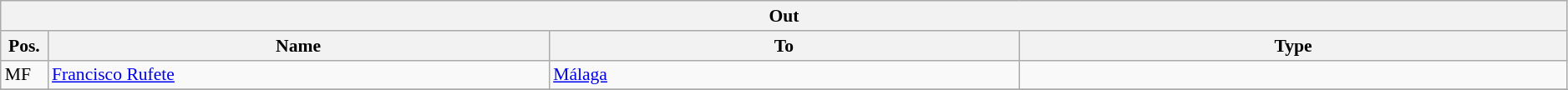<table class="wikitable" style="font-size:90%;width:99%;">
<tr>
<th colspan="4">Out</th>
</tr>
<tr>
<th width=3%>Pos.</th>
<th width=32%>Name</th>
<th width=30%>To</th>
<th width=35%>Type</th>
</tr>
<tr>
<td>MF</td>
<td><a href='#'>Francisco Rufete</a></td>
<td><a href='#'>Málaga</a></td>
<td></td>
</tr>
<tr>
</tr>
</table>
